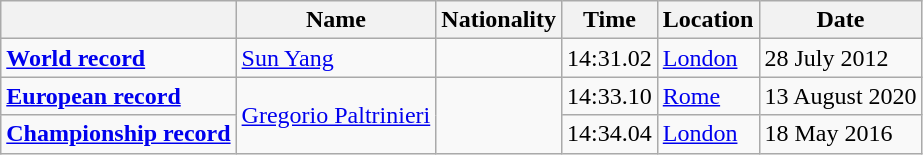<table class=wikitable>
<tr>
<th></th>
<th>Name</th>
<th>Nationality</th>
<th>Time</th>
<th>Location</th>
<th>Date</th>
</tr>
<tr>
<td><strong><a href='#'>World record</a></strong></td>
<td><a href='#'>Sun Yang</a></td>
<td></td>
<td>14:31.02</td>
<td><a href='#'>London</a></td>
<td>28 July 2012</td>
</tr>
<tr>
<td><strong><a href='#'>European record</a></strong></td>
<td rowspan=2><a href='#'>Gregorio Paltrinieri</a></td>
<td rowspan=2></td>
<td>14:33.10</td>
<td><a href='#'>Rome</a></td>
<td>13 August 2020</td>
</tr>
<tr>
<td><strong><a href='#'>Championship record</a></strong></td>
<td>14:34.04</td>
<td><a href='#'>London</a></td>
<td>18 May 2016</td>
</tr>
</table>
